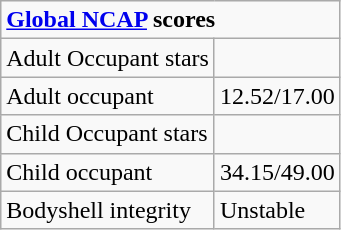<table class="wikitable">
<tr>
<td colspan="2"><strong><a href='#'>Global NCAP</a> scores</strong></td>
</tr>
<tr>
<td>Adult Occupant stars</td>
<td></td>
</tr>
<tr>
<td>Adult occupant</td>
<td>12.52/17.00</td>
</tr>
<tr>
<td>Child Occupant stars</td>
<td></td>
</tr>
<tr>
<td>Child occupant</td>
<td>34.15/49.00</td>
</tr>
<tr>
<td>Bodyshell integrity</td>
<td>Unstable</td>
</tr>
</table>
